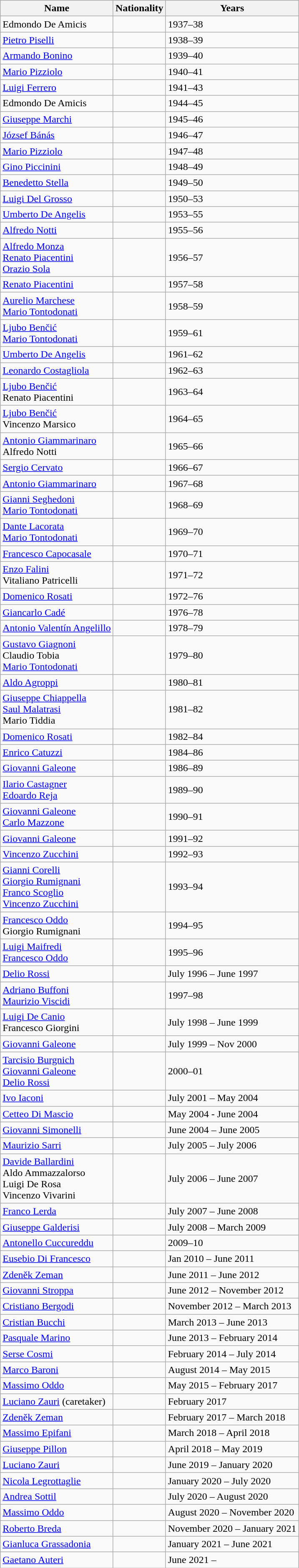<table class="wikitable" style="text-align: center; float:left; margin-right:1em;">
<tr>
<th rowspan="1">Name</th>
<th rowspan="1">Nationality</th>
<th rowspan="1">Years</th>
</tr>
<tr>
<td align=left>Edmondo De Amicis</td>
<td></td>
<td align=left>1937–38</td>
</tr>
<tr>
<td align=left><a href='#'>Pietro Piselli</a></td>
<td></td>
<td align=left>1938–39</td>
</tr>
<tr>
<td align=left><a href='#'>Armando Bonino</a></td>
<td></td>
<td align=left>1939–40</td>
</tr>
<tr>
<td align=left><a href='#'>Mario Pizziolo</a></td>
<td></td>
<td align=left>1940–41</td>
</tr>
<tr>
<td align=left><a href='#'>Luigi Ferrero</a></td>
<td></td>
<td align=left>1941–43</td>
</tr>
<tr>
<td align=left>Edmondo De Amicis</td>
<td></td>
<td align=left>1944–45</td>
</tr>
<tr>
<td align=left><a href='#'>Giuseppe Marchi</a></td>
<td></td>
<td align=left>1945–46</td>
</tr>
<tr>
<td align=left><a href='#'>József Bánás</a></td>
<td></td>
<td align=left>1946–47</td>
</tr>
<tr>
<td align=left><a href='#'>Mario Pizziolo</a></td>
<td></td>
<td align=left>1947–48</td>
</tr>
<tr>
<td align=left><a href='#'>Gino Piccinini</a></td>
<td></td>
<td align=left>1948–49</td>
</tr>
<tr>
<td align=left><a href='#'>Benedetto Stella</a></td>
<td></td>
<td align=left>1949–50</td>
</tr>
<tr>
<td align=left><a href='#'>Luigi Del Grosso</a></td>
<td></td>
<td align=left>1950–53</td>
</tr>
<tr>
<td align=left><a href='#'>Umberto De Angelis</a></td>
<td></td>
<td align=left>1953–55</td>
</tr>
<tr>
<td align=left><a href='#'>Alfredo Notti</a></td>
<td></td>
<td align=left>1955–56</td>
</tr>
<tr>
<td align=left><a href='#'>Alfredo Monza</a><br><a href='#'>Renato Piacentini</a><br><a href='#'>Orazio Sola</a></td>
<td><br><br></td>
<td align=left>1956–57</td>
</tr>
<tr>
<td align=left><a href='#'>Renato Piacentini</a></td>
<td></td>
<td align=left>1957–58</td>
</tr>
<tr>
<td align=left><a href='#'>Aurelio Marchese</a><br><a href='#'>Mario Tontodonati</a></td>
<td><br></td>
<td align=left>1958–59</td>
</tr>
<tr>
<td align=left><a href='#'>Ljubo Benčić</a><br><a href='#'>Mario Tontodonati</a></td>
<td><br></td>
<td align=left>1959–61</td>
</tr>
<tr>
<td align=left><a href='#'>Umberto De Angelis</a></td>
<td></td>
<td align=left>1961–62</td>
</tr>
<tr>
<td align=left><a href='#'>Leonardo Costagliola</a></td>
<td></td>
<td align=left>1962–63</td>
</tr>
<tr>
<td align=left><a href='#'>Ljubo Benčić</a><br>Renato Piacentini</td>
<td><br></td>
<td align=left>1963–64</td>
</tr>
<tr>
<td align=left><a href='#'>Ljubo Benčić</a><br>Vincenzo Marsico</td>
<td><br></td>
<td align=left>1964–65</td>
</tr>
<tr>
<td align=left><a href='#'>Antonio Giammarinaro</a><br>Alfredo Notti</td>
<td><br></td>
<td align=left>1965–66</td>
</tr>
<tr>
<td align=left><a href='#'>Sergio Cervato</a></td>
<td></td>
<td align=left>1966–67</td>
</tr>
<tr>
<td align=left><a href='#'>Antonio Giammarinaro</a></td>
<td></td>
<td align=left>1967–68</td>
</tr>
<tr>
<td align=left><a href='#'>Gianni Seghedoni</a><br><a href='#'>Mario Tontodonati</a></td>
<td><br></td>
<td align=left>1968–69</td>
</tr>
<tr>
<td align=left><a href='#'>Dante Lacorata</a><br><a href='#'>Mario Tontodonati</a></td>
<td><br></td>
<td align=left>1969–70</td>
</tr>
<tr>
<td align=left><a href='#'>Francesco Capocasale</a></td>
<td></td>
<td align=left>1970–71</td>
</tr>
<tr>
<td align=left><a href='#'>Enzo Falini</a><br>Vitaliano Patricelli</td>
<td><br></td>
<td align=left>1971–72</td>
</tr>
<tr>
<td align=left><a href='#'>Domenico Rosati</a></td>
<td></td>
<td align=left>1972–76</td>
</tr>
<tr>
<td align=left><a href='#'>Giancarlo Cadé</a></td>
<td></td>
<td align=left>1976–78</td>
</tr>
<tr>
<td align=left><a href='#'>Antonio Valentín Angelillo</a></td>
<td></td>
<td align=left>1978–79</td>
</tr>
<tr>
<td align=left><a href='#'>Gustavo Giagnoni</a><br>Claudio Tobia<br><a href='#'>Mario Tontodonati</a></td>
<td><br><br></td>
<td align=left>1979–80</td>
</tr>
<tr>
<td align=left><a href='#'>Aldo Agroppi</a></td>
<td></td>
<td align=left>1980–81</td>
</tr>
<tr>
<td align=left><a href='#'>Giuseppe Chiappella</a><br><a href='#'>Saul Malatrasi</a><br>Mario Tiddia</td>
<td><br><br></td>
<td align=left>1981–82</td>
</tr>
<tr>
<td align=left><a href='#'>Domenico Rosati</a></td>
<td></td>
<td align=left>1982–84</td>
</tr>
<tr>
<td align=left><a href='#'>Enrico Catuzzi</a></td>
<td></td>
<td align=left>1984–86</td>
</tr>
<tr>
<td align=left><a href='#'>Giovanni Galeone</a></td>
<td></td>
<td align=left>1986–89</td>
</tr>
<tr>
<td align=left><a href='#'>Ilario Castagner</a><br><a href='#'>Edoardo Reja</a></td>
<td><br></td>
<td align=left>1989–90</td>
</tr>
<tr>
<td align=left><a href='#'>Giovanni Galeone</a><br><a href='#'>Carlo Mazzone</a></td>
<td><br></td>
<td align=left>1990–91</td>
</tr>
<tr>
<td align=left><a href='#'>Giovanni Galeone</a></td>
<td></td>
<td align=left>1991–92</td>
</tr>
<tr>
<td align=left><a href='#'>Vincenzo Zucchini</a></td>
<td></td>
<td align=left>1992–93</td>
</tr>
<tr>
<td align=left><a href='#'>Gianni Corelli</a><br><a href='#'>Giorgio Rumignani</a><br><a href='#'>Franco Scoglio</a><br><a href='#'>Vincenzo Zucchini</a></td>
<td><br><br><br></td>
<td align=left>1993–94</td>
</tr>
<tr>
<td align=left><a href='#'>Francesco Oddo</a><br>Giorgio Rumignani</td>
<td><br></td>
<td align=left>1994–95</td>
</tr>
<tr>
<td align=left><a href='#'>Luigi Maifredi</a><br><a href='#'>Francesco Oddo</a></td>
<td><br></td>
<td align=left>1995–96</td>
</tr>
<tr>
<td align=left><a href='#'>Delio Rossi</a></td>
<td></td>
<td align=left>July 1996 – June 1997</td>
</tr>
<tr>
<td align=left><a href='#'>Adriano Buffoni</a><br><a href='#'>Maurizio Viscidi</a></td>
<td><br></td>
<td align=left>1997–98</td>
</tr>
<tr>
<td align=left><a href='#'>Luigi De Canio</a><br>Francesco Giorgini</td>
<td><br></td>
<td align=left>July 1998 – June 1999</td>
</tr>
<tr>
<td align=left><a href='#'>Giovanni Galeone</a></td>
<td></td>
<td align=left>July 1999 – Nov 2000</td>
</tr>
<tr>
<td align=left><a href='#'>Tarcisio Burgnich</a><br><a href='#'>Giovanni Galeone</a><br><a href='#'>Delio Rossi</a></td>
<td><br><br></td>
<td align=left>2000–01</td>
</tr>
<tr>
<td align=left><a href='#'>Ivo Iaconi</a></td>
<td></td>
<td align=left>July 2001 – May 2004</td>
</tr>
<tr>
<td align=left><a href='#'>Cetteo Di Mascio</a></td>
<td></td>
<td align=left>May 2004 - June 2004</td>
</tr>
<tr>
<td align=left><a href='#'>Giovanni Simonelli</a></td>
<td></td>
<td align=left>June 2004 – June 2005</td>
</tr>
<tr>
<td align=left><a href='#'>Maurizio Sarri</a></td>
<td></td>
<td align=left>July 2005 – July 2006</td>
</tr>
<tr>
<td align=left><a href='#'>Davide Ballardini</a><br>Aldo Ammazzalorso<br>Luigi De Rosa<br>Vincenzo Vivarini</td>
<td><br><br><br></td>
<td align=left>July 2006 – June 2007</td>
</tr>
<tr>
<td align=left><a href='#'>Franco Lerda</a></td>
<td></td>
<td align=left>July 2007 – June 2008</td>
</tr>
<tr>
<td align=left><a href='#'>Giuseppe Galderisi</a></td>
<td></td>
<td align=left>July 2008 – March 2009</td>
</tr>
<tr>
<td align=left><a href='#'>Antonello Cuccureddu</a></td>
<td></td>
<td align=left>2009–10</td>
</tr>
<tr>
<td align=left><a href='#'>Eusebio Di Francesco</a></td>
<td></td>
<td align=left>Jan 2010 – June 2011</td>
</tr>
<tr>
<td align=left><a href='#'>Zdeněk Zeman</a></td>
<td></td>
<td align=left>June 2011 – June 2012</td>
</tr>
<tr>
<td align=left><a href='#'>Giovanni Stroppa</a></td>
<td></td>
<td align=left>June 2012 – November 2012</td>
</tr>
<tr>
<td align=left><a href='#'>Cristiano Bergodi</a></td>
<td></td>
<td align=left>November 2012 – March 2013</td>
</tr>
<tr>
<td align=left><a href='#'>Cristian Bucchi</a></td>
<td></td>
<td align=left>March 2013 – June 2013</td>
</tr>
<tr>
<td align=left><a href='#'>Pasquale Marino</a></td>
<td></td>
<td align=left>June 2013 – February 2014</td>
</tr>
<tr>
<td align=left><a href='#'>Serse Cosmi</a></td>
<td></td>
<td align=left>February 2014 – July 2014</td>
</tr>
<tr>
<td align=left><a href='#'>Marco Baroni</a></td>
<td></td>
<td align=left>August 2014 – May 2015</td>
</tr>
<tr>
<td align=left><a href='#'>Massimo Oddo</a></td>
<td></td>
<td align=left>May 2015 – February 2017</td>
</tr>
<tr>
<td align=left><a href='#'>Luciano Zauri</a> (caretaker)</td>
<td></td>
<td align=left>February 2017</td>
</tr>
<tr>
<td align=left><a href='#'>Zdeněk Zeman</a></td>
<td></td>
<td align=left>February 2017 – March 2018</td>
</tr>
<tr>
<td align=left><a href='#'>Massimo Epifani</a></td>
<td></td>
<td align=left>March 2018 – April 2018</td>
</tr>
<tr>
<td align=left><a href='#'>Giuseppe Pillon</a></td>
<td></td>
<td align=left>April 2018 – May 2019</td>
</tr>
<tr>
<td align=left><a href='#'>Luciano Zauri</a></td>
<td></td>
<td align=left>June 2019 – January 2020</td>
</tr>
<tr>
<td align=left><a href='#'>Nicola Legrottaglie</a></td>
<td></td>
<td align=left>January 2020 – July 2020</td>
</tr>
<tr>
<td align=left><a href='#'>Andrea Sottil</a></td>
<td></td>
<td align=left>July 2020 – August 2020</td>
</tr>
<tr>
<td align=left><a href='#'>Massimo Oddo</a></td>
<td></td>
<td align=left>August 2020 – November 2020</td>
</tr>
<tr>
<td align=left><a href='#'>Roberto Breda</a></td>
<td></td>
<td align=left>November 2020 – January 2021</td>
</tr>
<tr>
<td align=left><a href='#'>Gianluca Grassadonia</a></td>
<td></td>
<td align=left>January 2021 – June 2021</td>
</tr>
<tr>
<td align=left><a href='#'>Gaetano Auteri</a></td>
<td></td>
<td align=left>June 2021 –</td>
</tr>
</table>
